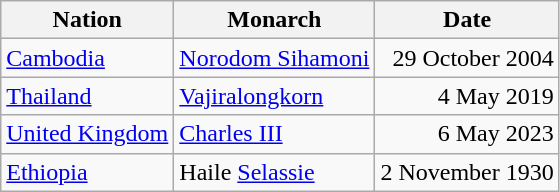<table class="wikitable">
<tr>
<th>Nation</th>
<th>Monarch</th>
<th>Date</th>
</tr>
<tr>
<td><a href='#'>Cambodia</a></td>
<td><a href='#'>Norodom Sihamoni</a></td>
<td style="text-align:right;">29 October 2004</td>
</tr>
<tr>
<td><a href='#'>Thailand</a></td>
<td><a href='#'>Vajiralongkorn</a></td>
<td style="text-align:right;">4 May 2019</td>
</tr>
<tr>
<td><a href='#'>United Kingdom</a></td>
<td><a href='#'>Charles III</a></td>
<td style="text-align:right;">6 May 2023</td>
</tr>
<tr>
<td><a href='#'>Ethiopia</a></td>
<td>Haile <a href='#'>Selassie</a></td>
<td>2 November 1930</td>
</tr>
</table>
